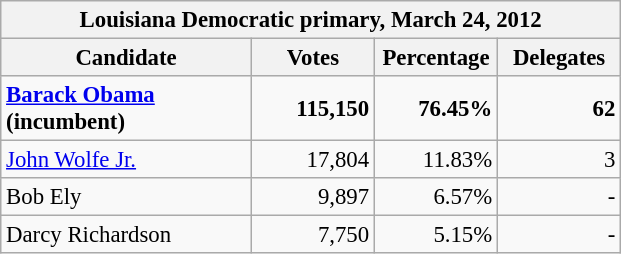<table class="wikitable" style="font-size:95%;">
<tr>
<th colspan="4">Louisiana Democratic primary, March 24, 2012</th>
</tr>
<tr>
<th style="width:160px;">Candidate</th>
<th style="width:75px;">Votes</th>
<th style="width:75px;">Percentage</th>
<th style="width:75px;">Delegates</th>
</tr>
<tr style="text-align:right;">
<td style="text-align:left;"><strong><a href='#'>Barack Obama</a></strong> <strong>(incumbent)</strong></td>
<td><strong>115,150</strong></td>
<td><strong>76.45%</strong></td>
<td><strong>62</strong></td>
</tr>
<tr style="text-align:right;">
<td style="text-align:left;"><a href='#'>John Wolfe Jr.</a></td>
<td>17,804</td>
<td>11.83%</td>
<td>3</td>
</tr>
<tr style="text-align:right;">
<td style="text-align:left;">Bob Ely</td>
<td>9,897</td>
<td>6.57%</td>
<td>-</td>
</tr>
<tr style="text-align:right;">
<td style="text-align:left;">Darcy Richardson</td>
<td>7,750</td>
<td>5.15%</td>
<td>-</td>
</tr>
</table>
